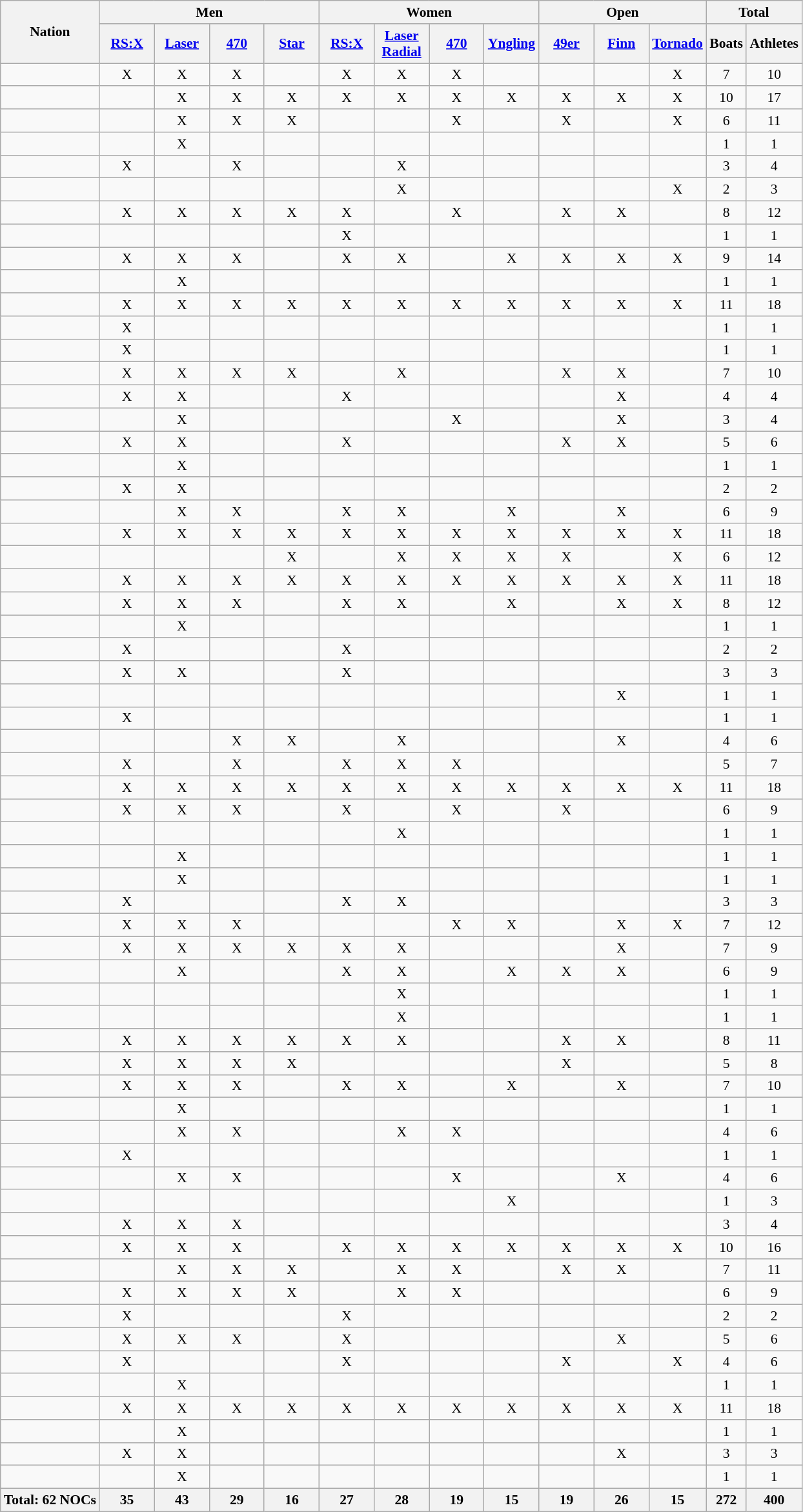<table class=wikitable style="text-align:center; font-size:90%">
<tr>
<th rowspan="2" align="left">Nation</th>
<th colspan="4">Men</th>
<th colspan="4">Women</th>
<th colspan=3>Open</th>
<th colspan=2>Total</th>
</tr>
<tr>
<th width=50><a href='#'>RS:X</a></th>
<th width=50><a href='#'>Laser</a></th>
<th width=50><a href='#'>470</a></th>
<th width=50><a href='#'>Star</a></th>
<th width=50><a href='#'>RS:X</a></th>
<th width=50><a href='#'>Laser Radial</a></th>
<th width=50><a href='#'>470</a></th>
<th width=50><a href='#'>Yngling</a></th>
<th width=50><a href='#'>49er</a></th>
<th width=50><a href='#'>Finn</a></th>
<th width=50><a href='#'>Tornado</a></th>
<th width=35>Boats</th>
<th width=49>Athletes</th>
</tr>
<tr>
<td align=left></td>
<td>X</td>
<td>X</td>
<td>X</td>
<td></td>
<td>X</td>
<td>X</td>
<td>X</td>
<td></td>
<td></td>
<td></td>
<td>X</td>
<td>7</td>
<td>10</td>
</tr>
<tr>
<td align=left></td>
<td></td>
<td>X</td>
<td>X</td>
<td>X</td>
<td>X</td>
<td>X</td>
<td>X</td>
<td>X</td>
<td>X</td>
<td>X</td>
<td>X</td>
<td>10</td>
<td>17</td>
</tr>
<tr>
<td align=left></td>
<td></td>
<td>X</td>
<td>X</td>
<td>X</td>
<td></td>
<td></td>
<td>X</td>
<td></td>
<td>X</td>
<td></td>
<td>X</td>
<td>6</td>
<td>11</td>
</tr>
<tr>
<td align=left></td>
<td></td>
<td>X</td>
<td></td>
<td></td>
<td></td>
<td></td>
<td></td>
<td></td>
<td></td>
<td></td>
<td></td>
<td>1</td>
<td>1</td>
</tr>
<tr>
<td align=left></td>
<td>X</td>
<td></td>
<td>X</td>
<td></td>
<td></td>
<td>X</td>
<td></td>
<td></td>
<td></td>
<td></td>
<td></td>
<td>3</td>
<td>4</td>
</tr>
<tr>
<td align=left></td>
<td></td>
<td></td>
<td></td>
<td></td>
<td></td>
<td>X</td>
<td></td>
<td></td>
<td></td>
<td></td>
<td>X</td>
<td>2</td>
<td>3</td>
</tr>
<tr>
<td align=left></td>
<td>X</td>
<td>X</td>
<td>X</td>
<td>X</td>
<td>X</td>
<td></td>
<td>X</td>
<td></td>
<td>X</td>
<td>X</td>
<td></td>
<td>8</td>
<td>12</td>
</tr>
<tr>
<td align=left></td>
<td></td>
<td></td>
<td></td>
<td></td>
<td>X</td>
<td></td>
<td></td>
<td></td>
<td></td>
<td></td>
<td></td>
<td>1</td>
<td>1</td>
</tr>
<tr>
<td align=left></td>
<td>X</td>
<td>X</td>
<td>X</td>
<td></td>
<td>X</td>
<td>X</td>
<td></td>
<td>X</td>
<td>X</td>
<td>X</td>
<td>X</td>
<td>9</td>
<td>14</td>
</tr>
<tr>
<td align=left></td>
<td></td>
<td>X</td>
<td></td>
<td></td>
<td></td>
<td></td>
<td></td>
<td></td>
<td></td>
<td></td>
<td></td>
<td>1</td>
<td>1</td>
</tr>
<tr>
<td align=left></td>
<td>X</td>
<td>X</td>
<td>X</td>
<td>X</td>
<td>X</td>
<td>X</td>
<td>X</td>
<td>X</td>
<td>X</td>
<td>X</td>
<td>X</td>
<td>11</td>
<td>18</td>
</tr>
<tr>
<td align=left></td>
<td>X</td>
<td></td>
<td></td>
<td></td>
<td></td>
<td></td>
<td></td>
<td></td>
<td></td>
<td></td>
<td></td>
<td>1</td>
<td>1</td>
</tr>
<tr>
<td align=left></td>
<td>X</td>
<td></td>
<td></td>
<td></td>
<td></td>
<td></td>
<td></td>
<td></td>
<td></td>
<td></td>
<td></td>
<td>1</td>
<td>1</td>
</tr>
<tr>
<td align=left></td>
<td>X</td>
<td>X</td>
<td>X</td>
<td>X</td>
<td></td>
<td>X</td>
<td></td>
<td></td>
<td>X</td>
<td>X</td>
<td></td>
<td>7</td>
<td>10</td>
</tr>
<tr>
<td align=left></td>
<td>X</td>
<td>X</td>
<td></td>
<td></td>
<td>X</td>
<td></td>
<td></td>
<td></td>
<td></td>
<td>X</td>
<td></td>
<td>4</td>
<td>4</td>
</tr>
<tr>
<td align=left></td>
<td></td>
<td>X</td>
<td></td>
<td></td>
<td></td>
<td></td>
<td>X</td>
<td></td>
<td></td>
<td>X</td>
<td></td>
<td>3</td>
<td>4</td>
</tr>
<tr>
<td align=left></td>
<td>X</td>
<td>X</td>
<td></td>
<td></td>
<td>X</td>
<td></td>
<td></td>
<td></td>
<td>X</td>
<td>X</td>
<td></td>
<td>5</td>
<td>6</td>
</tr>
<tr>
<td align=left></td>
<td></td>
<td>X</td>
<td></td>
<td></td>
<td></td>
<td></td>
<td></td>
<td></td>
<td></td>
<td></td>
<td></td>
<td>1</td>
<td>1</td>
</tr>
<tr>
<td align=left></td>
<td>X</td>
<td>X</td>
<td></td>
<td></td>
<td></td>
<td></td>
<td></td>
<td></td>
<td></td>
<td></td>
<td></td>
<td>2</td>
<td>2</td>
</tr>
<tr>
<td align=left></td>
<td></td>
<td>X</td>
<td>X</td>
<td></td>
<td>X</td>
<td>X</td>
<td></td>
<td>X</td>
<td></td>
<td>X</td>
<td></td>
<td>6</td>
<td>9</td>
</tr>
<tr>
<td align=left></td>
<td>X</td>
<td>X</td>
<td>X</td>
<td>X</td>
<td>X</td>
<td>X</td>
<td>X</td>
<td>X</td>
<td>X</td>
<td>X</td>
<td>X</td>
<td>11</td>
<td>18</td>
</tr>
<tr>
<td align=left></td>
<td></td>
<td></td>
<td></td>
<td>X</td>
<td></td>
<td>X</td>
<td>X</td>
<td>X</td>
<td>X</td>
<td></td>
<td>X</td>
<td>6</td>
<td>12</td>
</tr>
<tr>
<td align=left></td>
<td>X</td>
<td>X</td>
<td>X</td>
<td>X</td>
<td>X</td>
<td>X</td>
<td>X</td>
<td>X</td>
<td>X</td>
<td>X</td>
<td>X</td>
<td>11</td>
<td>18</td>
</tr>
<tr>
<td align=left></td>
<td>X</td>
<td>X</td>
<td>X</td>
<td></td>
<td>X</td>
<td>X</td>
<td></td>
<td>X</td>
<td></td>
<td>X</td>
<td>X</td>
<td>8</td>
<td>12</td>
</tr>
<tr>
<td align=left></td>
<td></td>
<td>X</td>
<td></td>
<td></td>
<td></td>
<td></td>
<td></td>
<td></td>
<td></td>
<td></td>
<td></td>
<td>1</td>
<td>1</td>
</tr>
<tr>
<td align=left></td>
<td>X</td>
<td></td>
<td></td>
<td></td>
<td>X</td>
<td></td>
<td></td>
<td></td>
<td></td>
<td></td>
<td></td>
<td>2</td>
<td>2</td>
</tr>
<tr>
<td align=left></td>
<td>X</td>
<td>X</td>
<td></td>
<td></td>
<td>X</td>
<td></td>
<td></td>
<td></td>
<td></td>
<td></td>
<td></td>
<td>3</td>
<td>3</td>
</tr>
<tr>
<td align=left></td>
<td></td>
<td></td>
<td></td>
<td></td>
<td></td>
<td></td>
<td></td>
<td></td>
<td></td>
<td>X</td>
<td></td>
<td>1</td>
<td>1</td>
</tr>
<tr>
<td align=left></td>
<td>X</td>
<td></td>
<td></td>
<td></td>
<td></td>
<td></td>
<td></td>
<td></td>
<td></td>
<td></td>
<td></td>
<td>1</td>
<td>1</td>
</tr>
<tr>
<td align=left></td>
<td></td>
<td></td>
<td>X</td>
<td>X</td>
<td></td>
<td>X</td>
<td></td>
<td></td>
<td></td>
<td>X</td>
<td></td>
<td>4</td>
<td>6</td>
</tr>
<tr>
<td align=left></td>
<td>X</td>
<td></td>
<td>X</td>
<td></td>
<td>X</td>
<td>X</td>
<td>X</td>
<td></td>
<td></td>
<td></td>
<td></td>
<td>5</td>
<td>7</td>
</tr>
<tr>
<td align=left></td>
<td>X</td>
<td>X</td>
<td>X</td>
<td>X</td>
<td>X</td>
<td>X</td>
<td>X</td>
<td>X</td>
<td>X</td>
<td>X</td>
<td>X</td>
<td>11</td>
<td>18</td>
</tr>
<tr>
<td align=left></td>
<td>X</td>
<td>X</td>
<td>X</td>
<td></td>
<td>X</td>
<td></td>
<td>X</td>
<td></td>
<td>X</td>
<td></td>
<td></td>
<td>6</td>
<td>9</td>
</tr>
<tr>
<td align=left></td>
<td></td>
<td></td>
<td></td>
<td></td>
<td></td>
<td>X</td>
<td></td>
<td></td>
<td></td>
<td></td>
<td></td>
<td>1</td>
<td>1</td>
</tr>
<tr>
<td align=left></td>
<td></td>
<td>X</td>
<td></td>
<td></td>
<td></td>
<td></td>
<td></td>
<td></td>
<td></td>
<td></td>
<td></td>
<td>1</td>
<td>1</td>
</tr>
<tr>
<td align=left></td>
<td></td>
<td>X</td>
<td></td>
<td></td>
<td></td>
<td></td>
<td></td>
<td></td>
<td></td>
<td></td>
<td></td>
<td>1</td>
<td>1</td>
</tr>
<tr>
<td align=left></td>
<td>X</td>
<td></td>
<td></td>
<td></td>
<td>X</td>
<td>X</td>
<td></td>
<td></td>
<td></td>
<td></td>
<td></td>
<td>3</td>
<td>3</td>
</tr>
<tr>
<td align=left></td>
<td>X</td>
<td>X</td>
<td>X</td>
<td></td>
<td></td>
<td></td>
<td>X</td>
<td>X</td>
<td></td>
<td>X</td>
<td>X</td>
<td>7</td>
<td>12</td>
</tr>
<tr>
<td align=left></td>
<td>X</td>
<td>X</td>
<td>X</td>
<td>X</td>
<td>X</td>
<td>X</td>
<td></td>
<td></td>
<td></td>
<td>X</td>
<td></td>
<td>7</td>
<td>9</td>
</tr>
<tr>
<td align=left></td>
<td></td>
<td>X</td>
<td></td>
<td></td>
<td>X</td>
<td>X</td>
<td></td>
<td>X</td>
<td>X</td>
<td>X</td>
<td></td>
<td>6</td>
<td>9</td>
</tr>
<tr>
<td align=left></td>
<td></td>
<td></td>
<td></td>
<td></td>
<td></td>
<td>X</td>
<td></td>
<td></td>
<td></td>
<td></td>
<td></td>
<td>1</td>
<td>1</td>
</tr>
<tr>
<td align=left></td>
<td></td>
<td></td>
<td></td>
<td></td>
<td></td>
<td>X</td>
<td></td>
<td></td>
<td></td>
<td></td>
<td></td>
<td>1</td>
<td>1</td>
</tr>
<tr>
<td align=left></td>
<td>X</td>
<td>X</td>
<td>X</td>
<td>X</td>
<td>X</td>
<td>X</td>
<td></td>
<td></td>
<td>X</td>
<td>X</td>
<td></td>
<td>8</td>
<td>11</td>
</tr>
<tr>
<td align=left></td>
<td>X</td>
<td>X</td>
<td>X</td>
<td>X</td>
<td></td>
<td></td>
<td></td>
<td></td>
<td>X</td>
<td></td>
<td></td>
<td>5</td>
<td>8</td>
</tr>
<tr>
<td align=left></td>
<td>X</td>
<td>X</td>
<td>X</td>
<td></td>
<td>X</td>
<td>X</td>
<td></td>
<td>X</td>
<td></td>
<td>X</td>
<td></td>
<td>7</td>
<td>10</td>
</tr>
<tr>
<td align=left></td>
<td></td>
<td>X</td>
<td></td>
<td></td>
<td></td>
<td></td>
<td></td>
<td></td>
<td></td>
<td></td>
<td></td>
<td>1</td>
<td>1</td>
</tr>
<tr>
<td align=left></td>
<td></td>
<td>X</td>
<td>X</td>
<td></td>
<td></td>
<td>X</td>
<td>X</td>
<td></td>
<td></td>
<td></td>
<td></td>
<td>4</td>
<td>6</td>
</tr>
<tr>
<td align=left></td>
<td>X</td>
<td></td>
<td></td>
<td></td>
<td></td>
<td></td>
<td></td>
<td></td>
<td></td>
<td></td>
<td></td>
<td>1</td>
<td>1</td>
</tr>
<tr>
<td align=left></td>
<td></td>
<td>X</td>
<td>X</td>
<td></td>
<td></td>
<td></td>
<td>X</td>
<td></td>
<td></td>
<td>X</td>
<td></td>
<td>4</td>
<td>6</td>
</tr>
<tr>
<td align=left></td>
<td></td>
<td></td>
<td></td>
<td></td>
<td></td>
<td></td>
<td></td>
<td>X</td>
<td></td>
<td></td>
<td></td>
<td>1</td>
<td>3</td>
</tr>
<tr>
<td align=left></td>
<td>X</td>
<td>X</td>
<td>X</td>
<td></td>
<td></td>
<td></td>
<td></td>
<td></td>
<td></td>
<td></td>
<td></td>
<td>3</td>
<td>4</td>
</tr>
<tr>
<td align=left></td>
<td>X</td>
<td>X</td>
<td>X</td>
<td></td>
<td>X</td>
<td>X</td>
<td>X</td>
<td>X</td>
<td>X</td>
<td>X</td>
<td>X</td>
<td>10</td>
<td>16</td>
</tr>
<tr>
<td align=left></td>
<td></td>
<td>X</td>
<td>X</td>
<td>X</td>
<td></td>
<td>X</td>
<td>X</td>
<td></td>
<td>X</td>
<td>X</td>
<td></td>
<td>7</td>
<td>11</td>
</tr>
<tr>
<td align=left></td>
<td>X</td>
<td>X</td>
<td>X</td>
<td>X</td>
<td></td>
<td>X</td>
<td>X</td>
<td></td>
<td></td>
<td></td>
<td></td>
<td>6</td>
<td>9</td>
</tr>
<tr>
<td align=left></td>
<td>X</td>
<td></td>
<td></td>
<td></td>
<td>X</td>
<td></td>
<td></td>
<td></td>
<td></td>
<td></td>
<td></td>
<td>2</td>
<td>2</td>
</tr>
<tr>
<td align=left></td>
<td>X</td>
<td>X</td>
<td>X</td>
<td></td>
<td>X</td>
<td></td>
<td></td>
<td></td>
<td></td>
<td>X</td>
<td></td>
<td>5</td>
<td>6</td>
</tr>
<tr>
<td align=left></td>
<td>X</td>
<td></td>
<td></td>
<td></td>
<td>X</td>
<td></td>
<td></td>
<td></td>
<td>X</td>
<td></td>
<td>X</td>
<td>4</td>
<td>6</td>
</tr>
<tr>
<td align=left nowrap></td>
<td></td>
<td>X</td>
<td></td>
<td></td>
<td></td>
<td></td>
<td></td>
<td></td>
<td></td>
<td></td>
<td></td>
<td>1</td>
<td>1</td>
</tr>
<tr>
<td align=left></td>
<td>X</td>
<td>X</td>
<td>X</td>
<td>X</td>
<td>X</td>
<td>X</td>
<td>X</td>
<td>X</td>
<td>X</td>
<td>X</td>
<td>X</td>
<td>11</td>
<td>18</td>
</tr>
<tr>
<td align=left></td>
<td></td>
<td>X</td>
<td></td>
<td></td>
<td></td>
<td></td>
<td></td>
<td></td>
<td></td>
<td></td>
<td></td>
<td>1</td>
<td>1</td>
</tr>
<tr>
<td align=left></td>
<td>X</td>
<td>X</td>
<td></td>
<td></td>
<td></td>
<td></td>
<td></td>
<td></td>
<td></td>
<td>X</td>
<td></td>
<td>3</td>
<td>3</td>
</tr>
<tr>
<td align=left></td>
<td></td>
<td>X</td>
<td></td>
<td></td>
<td></td>
<td></td>
<td></td>
<td></td>
<td></td>
<td></td>
<td></td>
<td>1</td>
<td>1</td>
</tr>
<tr>
<th>Total: 62 NOCs</th>
<th>35</th>
<th>43</th>
<th>29</th>
<th>16</th>
<th>27</th>
<th>28</th>
<th>19</th>
<th>15</th>
<th>19</th>
<th>26</th>
<th>15</th>
<th>272</th>
<th>400</th>
</tr>
</table>
